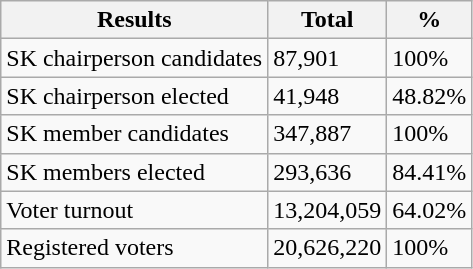<table class="wikitable">
<tr>
<th>Results</th>
<th>Total</th>
<th>%</th>
</tr>
<tr>
<td>SK chairperson candidates</td>
<td>87,901</td>
<td>100%</td>
</tr>
<tr>
<td>SK chairperson elected</td>
<td>41,948</td>
<td>48.82%</td>
</tr>
<tr>
<td>SK member candidates</td>
<td>347,887</td>
<td>100%</td>
</tr>
<tr>
<td>SK members elected</td>
<td>293,636</td>
<td>84.41%</td>
</tr>
<tr>
<td>Voter turnout</td>
<td>13,204,059</td>
<td>64.02%</td>
</tr>
<tr>
<td>Registered voters</td>
<td>20,626,220</td>
<td>100%</td>
</tr>
</table>
